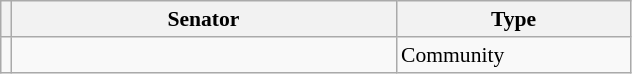<table class="sortable wikitable" style="text-align:left; font-size:90%">
<tr>
<th></th>
<th width="250">Senator</th>
<th width="150">Type</th>
</tr>
<tr>
<td></td>
<td></td>
<td>Community</td>
</tr>
</table>
